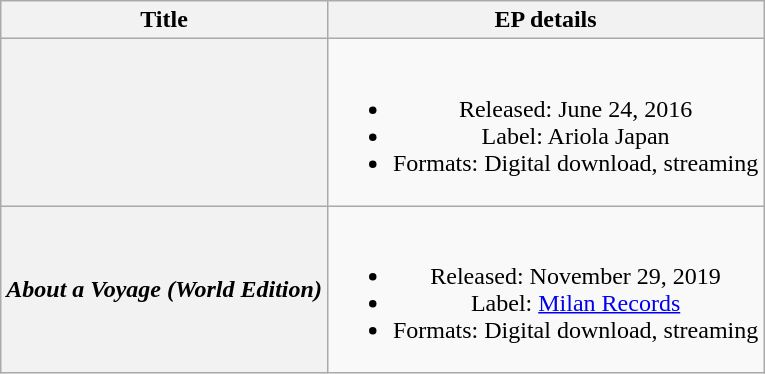<table class="wikitable plainrowheaders" style="text-align:center;">
<tr>
<th scope="col">Title</th>
<th scope="col">EP details</th>
</tr>
<tr>
<th scope="row"></th>
<td><br><ul><li>Released: June 24, 2016</li><li>Label: Ariola Japan</li><li>Formats: Digital download, streaming</li></ul></td>
</tr>
<tr>
<th scope="row"><em>About a Voyage (World Edition)</em></th>
<td><br><ul><li>Released: November 29, 2019</li><li>Label: <a href='#'>Milan Records</a></li><li>Formats: Digital download, streaming</li></ul></td>
</tr>
</table>
